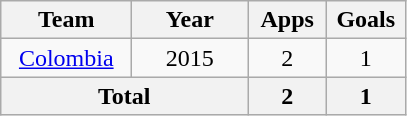<table class="wikitable" style="text-align: center;">
<tr>
<th width="80">Team</th>
<th width="70">Year</th>
<th width="45">Apps</th>
<th width="45">Goals</th>
</tr>
<tr>
<td><a href='#'>Colombia</a></td>
<td>2015</td>
<td>2</td>
<td>1</td>
</tr>
<tr>
<th colspan=2>Total</th>
<th>2</th>
<th>1</th>
</tr>
</table>
